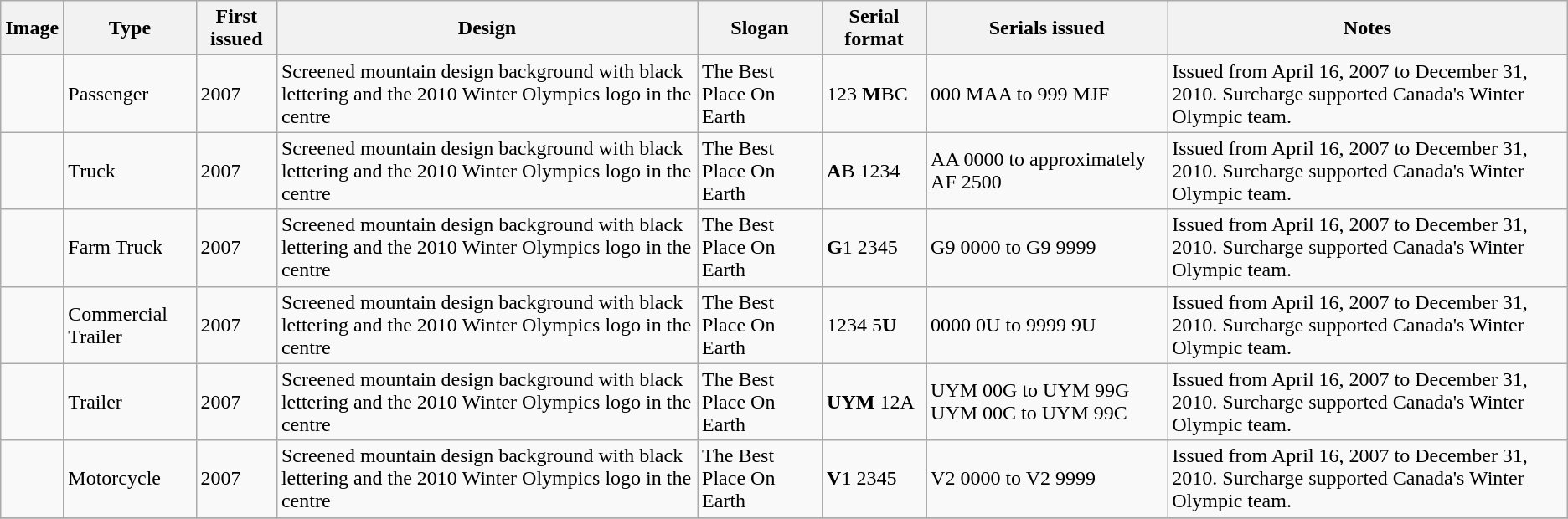<table class="wikitable">
<tr>
<th>Image</th>
<th>Type</th>
<th>First issued</th>
<th>Design</th>
<th>Slogan</th>
<th>Serial format</th>
<th>Serials issued</th>
<th>Notes</th>
</tr>
<tr>
<td></td>
<td>Passenger</td>
<td>2007</td>
<td>Screened mountain design background with black lettering and the 2010 Winter Olympics logo in the centre</td>
<td>The Best Place On Earth</td>
<td>123 <strong>M</strong>BC</td>
<td>000 MAA to 999 MJF</td>
<td>Issued from April 16, 2007 to December 31, 2010. Surcharge supported Canada's Winter Olympic team.</td>
</tr>
<tr>
<td></td>
<td>Truck</td>
<td>2007</td>
<td>Screened mountain design background with black lettering and the 2010 Winter Olympics logo in the centre</td>
<td>The Best Place On Earth</td>
<td><strong>A</strong>B 1234</td>
<td>AA 0000 to approximately AF 2500</td>
<td>Issued from April 16, 2007 to December 31, 2010. Surcharge supported Canada's Winter Olympic team.</td>
</tr>
<tr>
<td></td>
<td>Farm Truck</td>
<td>2007</td>
<td>Screened mountain design background with black lettering and the 2010 Winter Olympics logo in the centre</td>
<td>The Best Place On Earth</td>
<td><strong>G</strong>1 2345</td>
<td>G9 0000 to G9 9999</td>
<td>Issued from April 16, 2007 to December 31, 2010. Surcharge supported Canada's Winter Olympic team.</td>
</tr>
<tr>
<td></td>
<td>Commercial Trailer</td>
<td>2007</td>
<td>Screened mountain design background with black lettering and the 2010 Winter Olympics logo in the centre</td>
<td>The Best Place On Earth</td>
<td>1234 5<strong>U</strong></td>
<td>0000 0U to 9999 9U</td>
<td>Issued from April 16, 2007 to December 31, 2010. Surcharge supported Canada's Winter Olympic team.</td>
</tr>
<tr>
<td></td>
<td>Trailer</td>
<td>2007</td>
<td>Screened mountain design background with black lettering and the 2010 Winter Olympics logo in the centre</td>
<td>The Best Place On Earth</td>
<td><strong>UYM</strong> 12A</td>
<td>UYM 00G to UYM 99G UYM 00C to UYM 99C</td>
<td>Issued from April 16, 2007 to December 31, 2010. Surcharge supported Canada's Winter Olympic team.</td>
</tr>
<tr>
<td></td>
<td>Motorcycle</td>
<td>2007</td>
<td>Screened mountain design background with black lettering and the 2010 Winter Olympics logo in the centre</td>
<td>The Best Place On Earth</td>
<td><strong>V</strong>1 2345</td>
<td>V2 0000 to V2 9999</td>
<td>Issued from April 16, 2007 to December 31, 2010. Surcharge supported Canada's Winter Olympic team.</td>
</tr>
<tr>
</tr>
</table>
